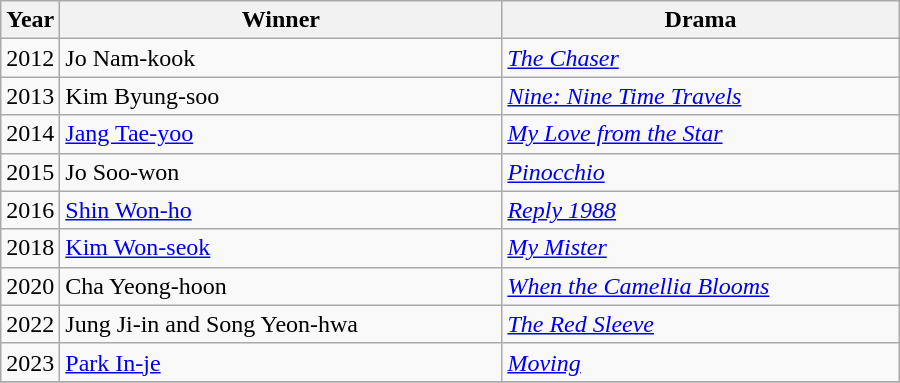<table class="wikitable" style="width:600px">
<tr>
<th width=10>Year</th>
<th>Winner</th>
<th>Drama</th>
</tr>
<tr>
<td>2012</td>
<td>Jo Nam-kook</td>
<td><em><a href='#'>The Chaser</a></em></td>
</tr>
<tr>
<td>2013</td>
<td>Kim Byung-soo</td>
<td><em><a href='#'>Nine: Nine Time Travels</a></em></td>
</tr>
<tr>
<td>2014</td>
<td><a href='#'>Jang Tae-yoo</a></td>
<td><em><a href='#'>My Love from the Star</a></em></td>
</tr>
<tr>
<td>2015</td>
<td>Jo Soo-won</td>
<td><em><a href='#'>Pinocchio</a></em></td>
</tr>
<tr>
<td>2016</td>
<td><a href='#'>Shin Won-ho</a></td>
<td><em><a href='#'>Reply 1988</a></em></td>
</tr>
<tr>
<td>2018</td>
<td><a href='#'>Kim Won-seok</a></td>
<td><em><a href='#'>My Mister</a></em></td>
</tr>
<tr>
<td>2020</td>
<td>Cha Yeong-hoon</td>
<td><em><a href='#'>When the Camellia Blooms</a></em></td>
</tr>
<tr>
<td>2022</td>
<td>Jung Ji-in and Song Yeon-hwa</td>
<td><em><a href='#'>The Red Sleeve</a></em></td>
</tr>
<tr>
<td>2023</td>
<td><a href='#'>Park In-je</a></td>
<td><em><a href='#'>Moving</a></em></td>
</tr>
<tr>
</tr>
</table>
